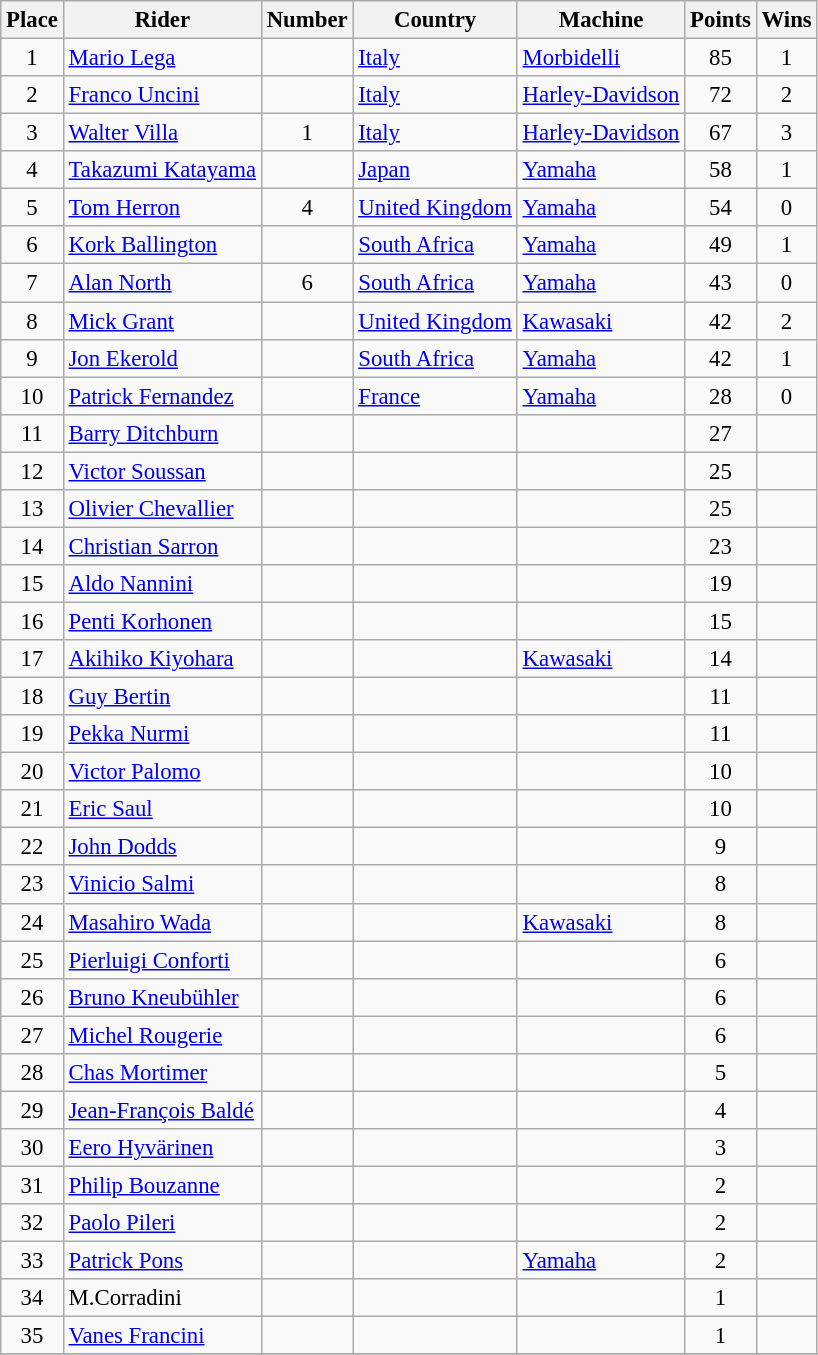<table class="wikitable" style="font-size: 95%;">
<tr>
<th>Place</th>
<th>Rider</th>
<th>Number</th>
<th>Country</th>
<th>Machine</th>
<th>Points</th>
<th>Wins</th>
</tr>
<tr>
<td align="center">1</td>
<td> <a href='#'>Mario Lega</a></td>
<td></td>
<td><a href='#'>Italy</a></td>
<td><a href='#'>Morbidelli</a></td>
<td align="center">85</td>
<td align="center">1</td>
</tr>
<tr>
<td align="center">2</td>
<td> <a href='#'>Franco Uncini</a></td>
<td></td>
<td><a href='#'>Italy</a></td>
<td><a href='#'>Harley-Davidson</a></td>
<td align="center">72</td>
<td align="center">2</td>
</tr>
<tr>
<td align="center">3</td>
<td> <a href='#'>Walter Villa</a></td>
<td align="center">1</td>
<td><a href='#'>Italy</a></td>
<td><a href='#'>Harley-Davidson</a></td>
<td align="center">67</td>
<td align="center">3</td>
</tr>
<tr>
<td align="center">4</td>
<td> <a href='#'>Takazumi Katayama</a></td>
<td></td>
<td><a href='#'>Japan</a></td>
<td><a href='#'>Yamaha</a></td>
<td align="center">58</td>
<td align="center">1</td>
</tr>
<tr>
<td align="center">5</td>
<td> <a href='#'>Tom Herron</a></td>
<td align="center">4</td>
<td><a href='#'>United Kingdom</a></td>
<td><a href='#'>Yamaha</a></td>
<td align="center">54</td>
<td align="center">0</td>
</tr>
<tr>
<td align="center">6</td>
<td> <a href='#'>Kork Ballington</a></td>
<td></td>
<td><a href='#'>South Africa</a></td>
<td><a href='#'>Yamaha</a></td>
<td align="center">49</td>
<td align="center">1</td>
</tr>
<tr>
<td align="center">7</td>
<td> <a href='#'>Alan North</a></td>
<td align="center">6</td>
<td><a href='#'>South Africa</a></td>
<td><a href='#'>Yamaha</a></td>
<td align="center">43</td>
<td align="center">0</td>
</tr>
<tr>
<td align="center">8</td>
<td> <a href='#'>Mick Grant</a></td>
<td></td>
<td><a href='#'>United Kingdom</a></td>
<td><a href='#'>Kawasaki</a></td>
<td align="center">42</td>
<td align="center">2</td>
</tr>
<tr>
<td align="center">9</td>
<td> <a href='#'>Jon Ekerold</a></td>
<td></td>
<td><a href='#'>South Africa</a></td>
<td><a href='#'>Yamaha</a></td>
<td align="center">42</td>
<td align="center">1</td>
</tr>
<tr>
<td align="center">10</td>
<td> <a href='#'>Patrick Fernandez</a></td>
<td></td>
<td><a href='#'>France</a></td>
<td><a href='#'>Yamaha</a></td>
<td align="center">28</td>
<td align="center">0</td>
</tr>
<tr>
<td align="center">11</td>
<td><a href='#'>Barry Ditchburn</a></td>
<td align="center"></td>
<td></td>
<td></td>
<td align="center">27</td>
<td align="center"></td>
</tr>
<tr>
<td align="center">12</td>
<td><a href='#'>Victor Soussan</a></td>
<td align="center"></td>
<td></td>
<td></td>
<td align="center">25</td>
<td align="center"></td>
</tr>
<tr>
<td align="center">13</td>
<td><a href='#'>Olivier Chevallier</a></td>
<td align="center"></td>
<td></td>
<td></td>
<td align="center">25</td>
<td align="center"></td>
</tr>
<tr>
<td align="center">14</td>
<td>  <a href='#'>Christian Sarron</a></td>
<td align="center"></td>
<td></td>
<td></td>
<td align="center">23</td>
<td align="center"></td>
</tr>
<tr>
<td align="center">15</td>
<td><a href='#'>Aldo Nannini</a></td>
<td align="center"></td>
<td></td>
<td></td>
<td align="center">19</td>
<td align="center"></td>
</tr>
<tr>
<td align="center">16</td>
<td><a href='#'>Penti Korhonen</a></td>
<td align="center"></td>
<td></td>
<td></td>
<td align="center">15</td>
<td align="center"></td>
</tr>
<tr>
<td align="center">17</td>
<td> <a href='#'>Akihiko Kiyohara</a></td>
<td align="center"></td>
<td></td>
<td><a href='#'>Kawasaki</a></td>
<td align="center">14</td>
<td align="center"></td>
</tr>
<tr>
<td align="center">18</td>
<td><a href='#'>Guy Bertin</a></td>
<td align="center"></td>
<td></td>
<td></td>
<td align="center">11</td>
<td align="center"></td>
</tr>
<tr>
<td align="center">19</td>
<td><a href='#'>Pekka Nurmi</a></td>
<td align="center"></td>
<td></td>
<td></td>
<td align="center">11</td>
<td align="center"></td>
</tr>
<tr>
<td align="center">20</td>
<td><a href='#'>Victor Palomo</a></td>
<td align="center"></td>
<td></td>
<td></td>
<td align="center">10</td>
<td align="center"></td>
</tr>
<tr>
<td align="center">21</td>
<td><a href='#'>Eric Saul</a></td>
<td align="center"></td>
<td></td>
<td></td>
<td align="center">10</td>
<td align="center"></td>
</tr>
<tr>
<td align="center">22</td>
<td><a href='#'>John Dodds</a></td>
<td align="center"></td>
<td></td>
<td></td>
<td align="center">9</td>
<td align="center"></td>
</tr>
<tr>
<td align="center">23</td>
<td><a href='#'>Vinicio Salmi</a></td>
<td align="center"></td>
<td></td>
<td></td>
<td align="center">8</td>
<td align="center"></td>
</tr>
<tr>
<td align="center">24</td>
<td> <a href='#'>Masahiro Wada</a></td>
<td align="center"></td>
<td></td>
<td><a href='#'>Kawasaki</a></td>
<td align="center">8</td>
<td align="center"></td>
</tr>
<tr>
<td align="center">25</td>
<td><a href='#'>Pierluigi Conforti</a></td>
<td align="center"></td>
<td></td>
<td></td>
<td align="center">6</td>
<td align="center"></td>
</tr>
<tr>
<td align="center">26</td>
<td><a href='#'>Bruno Kneubühler</a></td>
<td align="center"></td>
<td></td>
<td></td>
<td align="center">6</td>
<td align="center"></td>
</tr>
<tr>
<td align="center">27</td>
<td><a href='#'>Michel Rougerie</a></td>
<td align="center"></td>
<td></td>
<td></td>
<td align="center">6</td>
<td align="center"></td>
</tr>
<tr>
<td align="center">28</td>
<td><a href='#'>Chas Mortimer</a></td>
<td align="center"></td>
<td></td>
<td></td>
<td align="center">5</td>
<td align="center"></td>
</tr>
<tr>
<td align="center">29</td>
<td> <a href='#'>Jean-François Baldé</a></td>
<td align="center"></td>
<td></td>
<td></td>
<td align="center">4</td>
<td align="center"></td>
</tr>
<tr>
<td align="center">30</td>
<td><a href='#'>Eero Hyvärinen</a></td>
<td align="center"></td>
<td></td>
<td></td>
<td align="center">3</td>
<td align="center"></td>
</tr>
<tr>
<td align="center">31</td>
<td><a href='#'>Philip Bouzanne</a></td>
<td align="center"></td>
<td></td>
<td></td>
<td align="center">2</td>
<td align="center"></td>
</tr>
<tr>
<td align="center">32</td>
<td><a href='#'>Paolo Pileri</a></td>
<td align="center"></td>
<td></td>
<td></td>
<td align="center">2</td>
<td align="center"></td>
</tr>
<tr>
<td align="center">33</td>
<td>  <a href='#'>Patrick Pons</a></td>
<td align="center"></td>
<td></td>
<td><a href='#'>Yamaha</a></td>
<td align="center">2</td>
<td align="center"></td>
</tr>
<tr>
<td align="center">34</td>
<td>M.Corradini</td>
<td align="center"></td>
<td></td>
<td></td>
<td align="center">1</td>
<td align="center"></td>
</tr>
<tr>
<td align="center">35</td>
<td><a href='#'>Vanes Francini</a></td>
<td align="center"></td>
<td></td>
<td></td>
<td align="center">1</td>
<td align="center"></td>
</tr>
<tr>
</tr>
</table>
